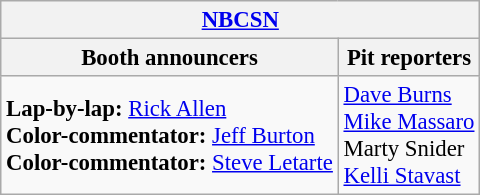<table class="wikitable" style="font-size: 95%;">
<tr>
<th colspan="2"><a href='#'>NBCSN</a></th>
</tr>
<tr>
<th>Booth announcers</th>
<th>Pit reporters</th>
</tr>
<tr>
<td><strong>Lap-by-lap:</strong> <a href='#'>Rick Allen</a><br><strong>Color-commentator:</strong> <a href='#'>Jeff Burton</a><br><strong>Color-commentator:</strong> <a href='#'>Steve Letarte</a></td>
<td><a href='#'>Dave Burns</a><br><a href='#'>Mike Massaro</a><br>Marty Snider<br><a href='#'>Kelli Stavast</a></td>
</tr>
</table>
